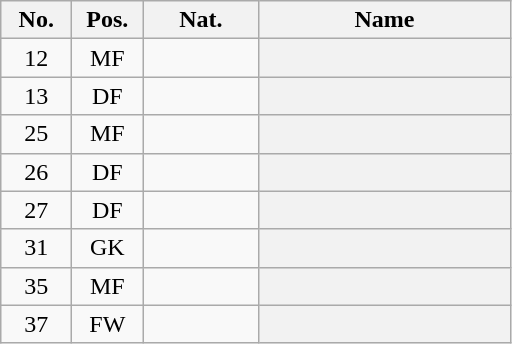<table class="wikitable plainrowheaders sortable" style=text-align:center>
<tr>
<th width=40>No.</th>
<th width=40>Pos.</th>
<th width=70>Nat.</th>
<th width=160 scope=col>Name</th>
</tr>
<tr>
<td>12</td>
<td>MF</td>
<td></td>
<th scope=row></th>
</tr>
<tr>
<td>13</td>
<td>DF</td>
<td></td>
<th scope=row></th>
</tr>
<tr>
<td>25</td>
<td>MF</td>
<td></td>
<th scope=row></th>
</tr>
<tr>
<td>26</td>
<td>DF</td>
<td></td>
<th scope=row></th>
</tr>
<tr>
<td>27</td>
<td>DF</td>
<td></td>
<th scope=row></th>
</tr>
<tr>
<td>31</td>
<td>GK</td>
<td></td>
<th scope=row></th>
</tr>
<tr>
<td>35</td>
<td>MF</td>
<td></td>
<th scope=row></th>
</tr>
<tr>
<td>37</td>
<td>FW</td>
<td></td>
<th scope=row></th>
</tr>
</table>
